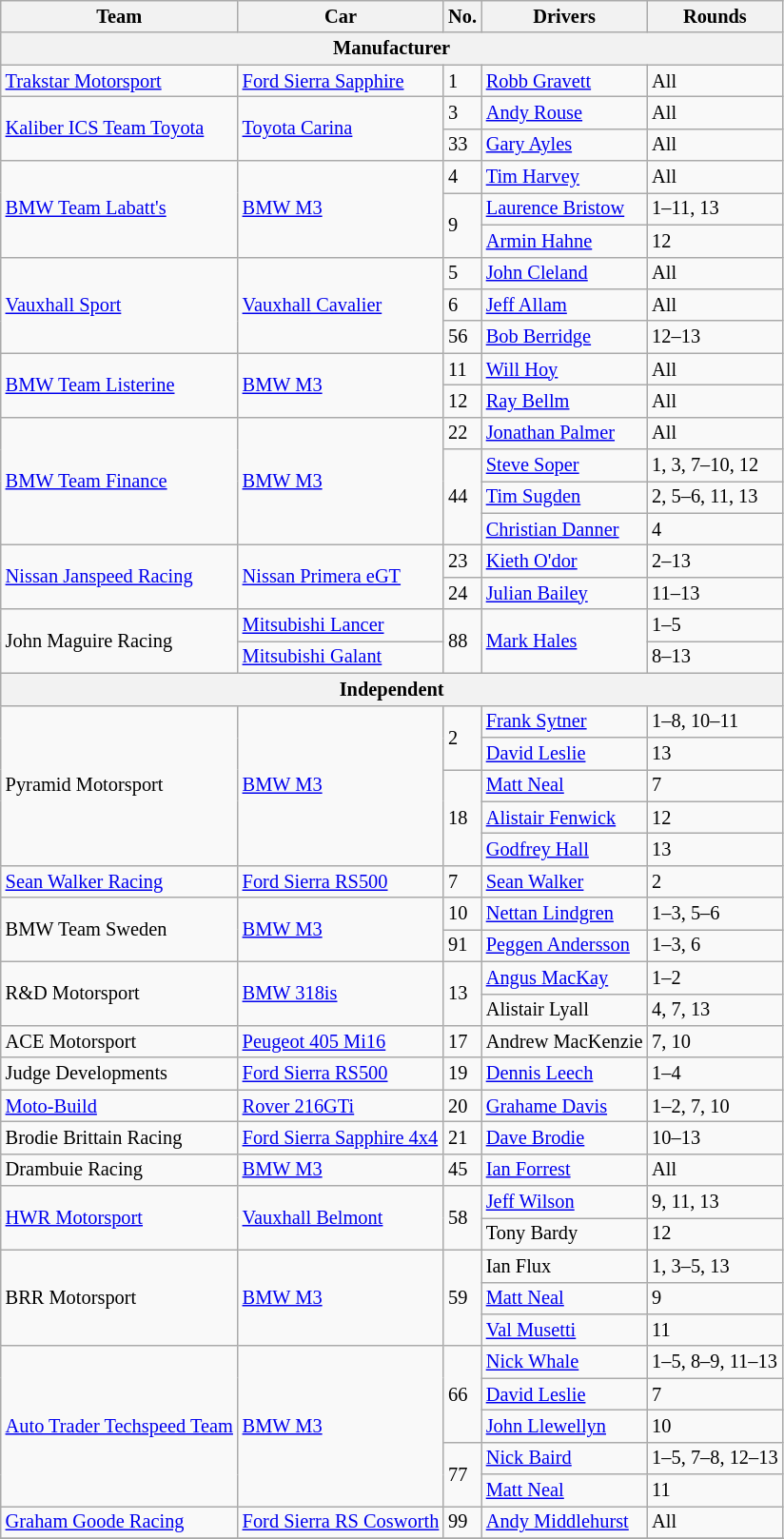<table class="wikitable sortable" style="font-size: 85%">
<tr>
<th>Team</th>
<th>Car</th>
<th>No.</th>
<th>Drivers</th>
<th>Rounds</th>
</tr>
<tr>
<th colspan=5>Manufacturer</th>
</tr>
<tr>
<td> <a href='#'>Trakstar Motorsport</a></td>
<td><a href='#'>Ford Sierra Sapphire</a></td>
<td>1</td>
<td> <a href='#'>Robb Gravett</a></td>
<td>All</td>
</tr>
<tr>
<td rowspan=2> <a href='#'>Kaliber ICS Team Toyota</a></td>
<td rowspan=2><a href='#'>Toyota Carina</a></td>
<td>3</td>
<td> <a href='#'>Andy Rouse</a></td>
<td>All</td>
</tr>
<tr>
<td>33</td>
<td> <a href='#'>Gary Ayles</a></td>
<td>All</td>
</tr>
<tr>
<td rowspan=3> <a href='#'>BMW Team Labatt's</a></td>
<td rowspan=3><a href='#'>BMW M3</a></td>
<td>4</td>
<td> <a href='#'>Tim Harvey</a></td>
<td>All</td>
</tr>
<tr>
<td rowspan=2>9</td>
<td> <a href='#'>Laurence Bristow</a></td>
<td>1–11, 13</td>
</tr>
<tr>
<td> <a href='#'>Armin Hahne</a></td>
<td>12</td>
</tr>
<tr>
<td rowspan=3> <a href='#'>Vauxhall Sport</a></td>
<td rowspan=3><a href='#'>Vauxhall Cavalier</a></td>
<td>5</td>
<td> <a href='#'>John Cleland</a></td>
<td>All</td>
</tr>
<tr>
<td>6</td>
<td> <a href='#'>Jeff Allam</a></td>
<td>All</td>
</tr>
<tr>
<td>56</td>
<td> <a href='#'>Bob Berridge</a></td>
<td>12–13</td>
</tr>
<tr>
<td rowspan=2> <a href='#'>BMW Team Listerine</a></td>
<td rowspan=2><a href='#'>BMW M3</a></td>
<td>11</td>
<td> <a href='#'>Will Hoy</a></td>
<td>All</td>
</tr>
<tr>
<td>12</td>
<td> <a href='#'>Ray Bellm</a></td>
<td>All</td>
</tr>
<tr>
<td rowspan=4> <a href='#'>BMW Team Finance</a></td>
<td rowspan=4><a href='#'>BMW M3</a></td>
<td>22</td>
<td> <a href='#'>Jonathan Palmer</a></td>
<td>All</td>
</tr>
<tr>
<td rowspan=3>44</td>
<td> <a href='#'>Steve Soper</a></td>
<td>1, 3, 7–10, 12</td>
</tr>
<tr>
<td> <a href='#'>Tim Sugden</a></td>
<td>2, 5–6, 11, 13</td>
</tr>
<tr>
<td> <a href='#'>Christian Danner</a></td>
<td>4</td>
</tr>
<tr>
<td rowspan=2> <a href='#'>Nissan Janspeed Racing</a></td>
<td rowspan=2><a href='#'>Nissan Primera eGT</a></td>
<td>23</td>
<td> <a href='#'>Kieth O'dor</a></td>
<td>2–13</td>
</tr>
<tr>
<td>24</td>
<td> <a href='#'>Julian Bailey</a></td>
<td>11–13</td>
</tr>
<tr>
<td rowspan=2> John Maguire Racing</td>
<td><a href='#'>Mitsubishi Lancer</a></td>
<td rowspan=2>88</td>
<td rowspan=2> <a href='#'>Mark Hales</a></td>
<td>1–5</td>
</tr>
<tr>
<td><a href='#'>Mitsubishi Galant</a></td>
<td>8–13</td>
</tr>
<tr>
<th colspan=5>Independent</th>
</tr>
<tr>
<td rowspan=5> Pyramid Motorsport</td>
<td rowspan=5><a href='#'>BMW M3</a></td>
<td rowspan=2>2</td>
<td> <a href='#'>Frank Sytner</a></td>
<td>1–8, 10–11</td>
</tr>
<tr>
<td> <a href='#'>David Leslie</a></td>
<td>13</td>
</tr>
<tr>
<td rowspan=3>18</td>
<td> <a href='#'>Matt Neal</a></td>
<td>7</td>
</tr>
<tr>
<td> <a href='#'>Alistair Fenwick</a></td>
<td>12</td>
</tr>
<tr>
<td> <a href='#'>Godfrey Hall</a></td>
<td>13</td>
</tr>
<tr>
<td> <a href='#'>Sean Walker Racing</a></td>
<td><a href='#'>Ford Sierra RS500</a></td>
<td>7</td>
<td> <a href='#'>Sean Walker</a></td>
<td>2</td>
</tr>
<tr>
<td rowspan=2> BMW Team Sweden</td>
<td rowspan=2><a href='#'>BMW M3</a></td>
<td>10</td>
<td> <a href='#'>Nettan Lindgren</a></td>
<td>1–3, 5–6</td>
</tr>
<tr>
<td>91</td>
<td> <a href='#'>Peggen Andersson</a></td>
<td>1–3, 6</td>
</tr>
<tr>
<td rowspan=2> R&D Motorsport</td>
<td rowspan=2><a href='#'>BMW 318is</a></td>
<td rowspan=2>13</td>
<td> <a href='#'>Angus MacKay</a></td>
<td>1–2</td>
</tr>
<tr>
<td> Alistair Lyall</td>
<td>4, 7, 13</td>
</tr>
<tr>
<td> ACE Motorsport</td>
<td><a href='#'>Peugeot 405 Mi16</a></td>
<td>17</td>
<td> Andrew MacKenzie</td>
<td>7, 10</td>
</tr>
<tr>
<td> Judge Developments</td>
<td><a href='#'>Ford Sierra RS500</a></td>
<td>19</td>
<td> <a href='#'>Dennis Leech</a></td>
<td>1–4</td>
</tr>
<tr>
<td> <a href='#'>Moto-Build</a></td>
<td><a href='#'>Rover 216GTi</a></td>
<td>20</td>
<td> <a href='#'>Grahame Davis</a></td>
<td>1–2, 7, 10</td>
</tr>
<tr>
<td> Brodie Brittain Racing</td>
<td><a href='#'>Ford Sierra Sapphire 4x4</a></td>
<td>21</td>
<td> <a href='#'>Dave Brodie</a></td>
<td>10–13</td>
</tr>
<tr>
<td> Drambuie Racing</td>
<td><a href='#'>BMW M3</a></td>
<td>45</td>
<td> <a href='#'>Ian Forrest</a></td>
<td>All</td>
</tr>
<tr>
<td rowspan=2> <a href='#'>HWR Motorsport</a></td>
<td rowspan=2><a href='#'>Vauxhall Belmont</a></td>
<td rowspan=2>58</td>
<td> <a href='#'>Jeff Wilson</a></td>
<td>9, 11, 13</td>
</tr>
<tr>
<td> Tony Bardy</td>
<td>12</td>
</tr>
<tr>
<td rowspan="3"> BRR Motorsport</td>
<td rowspan="3"><a href='#'>BMW M3</a></td>
<td rowspan="3">59</td>
<td> Ian Flux</td>
<td>1, 3–5, 13</td>
</tr>
<tr>
<td> <a href='#'>Matt Neal</a></td>
<td>9</td>
</tr>
<tr>
<td> <a href='#'>Val Musetti</a></td>
<td>11</td>
</tr>
<tr>
<td rowspan="5"> <a href='#'>Auto Trader Techspeed Team</a></td>
<td rowspan="5"><a href='#'>BMW M3</a></td>
<td rowspan="3">66</td>
<td> <a href='#'>Nick Whale</a></td>
<td>1–5, 8–9, 11–13</td>
</tr>
<tr>
<td> <a href='#'>David Leslie</a></td>
<td>7</td>
</tr>
<tr>
<td> <a href='#'>John Llewellyn</a></td>
<td>10</td>
</tr>
<tr>
<td rowspan="2">77</td>
<td> <a href='#'>Nick Baird</a></td>
<td>1–5, 7–8, 12–13</td>
</tr>
<tr>
<td> <a href='#'>Matt Neal</a></td>
<td>11</td>
</tr>
<tr>
<td> <a href='#'>Graham Goode Racing</a></td>
<td><a href='#'>Ford Sierra RS Cosworth</a></td>
<td>99</td>
<td> <a href='#'>Andy Middlehurst</a></td>
<td>All</td>
</tr>
<tr>
</tr>
</table>
